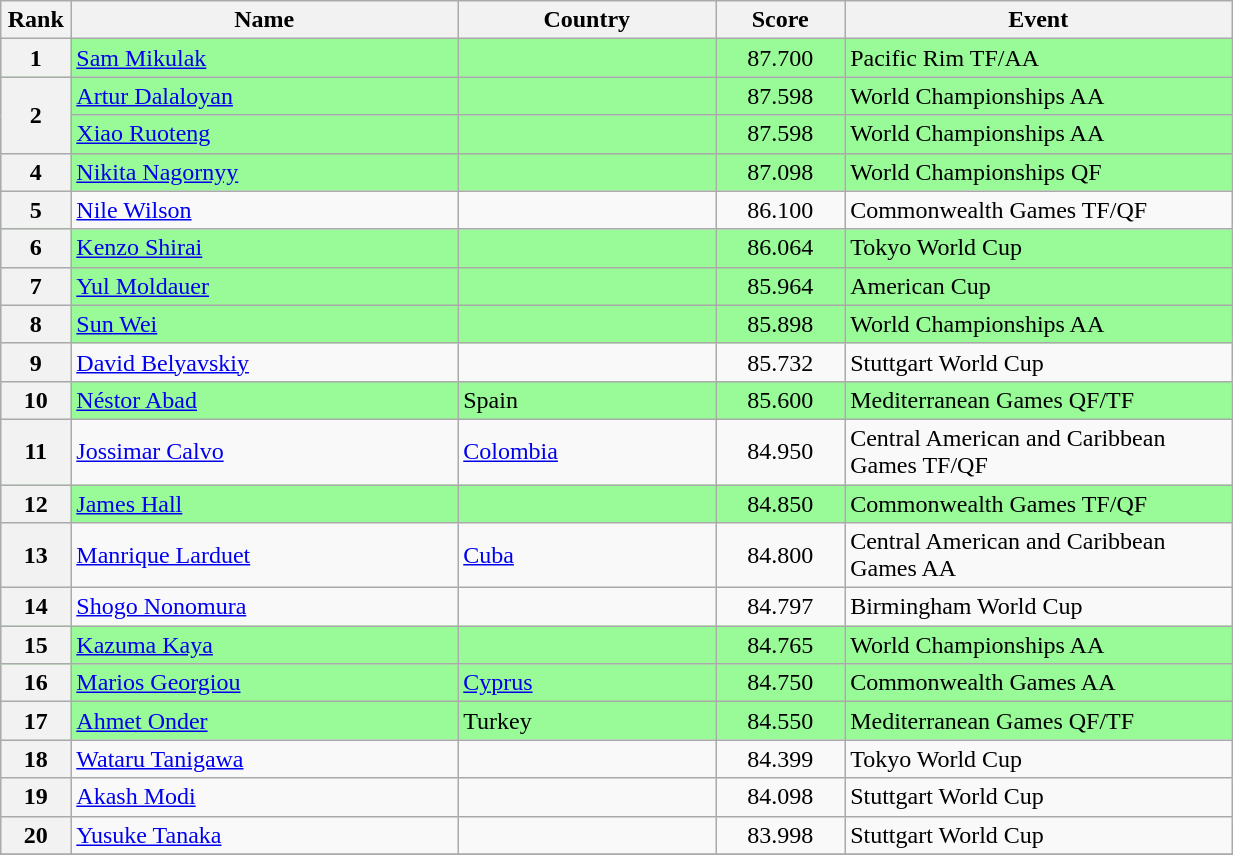<table class="wikitable sortable" style="width:65%;">
<tr>
<th style="text-align:center; width:5%;">Rank</th>
<th style="text-align:center; width:30%;">Name</th>
<th style="text-align:center; width:20%;">Country</th>
<th style="text-align:center; width:10%;">Score</th>
<th style="text-align:center; width:30%;">Event</th>
</tr>
<tr style="background:#98fb98;">
<th>1</th>
<td><a href='#'>Sam Mikulak</a></td>
<td></td>
<td align="center">87.700</td>
<td>Pacific Rim TF/AA</td>
</tr>
<tr style="background:#98fb98;">
<th rowspan="2">2</th>
<td><a href='#'>Artur Dalaloyan</a></td>
<td></td>
<td align="center">87.598</td>
<td>World Championships AA</td>
</tr>
<tr style="background:#98fb98;">
<td><a href='#'>Xiao Ruoteng</a></td>
<td></td>
<td align="center">87.598</td>
<td>World Championships AA</td>
</tr>
<tr style="background:#98fb98;">
<th>4</th>
<td><a href='#'>Nikita Nagornyy</a></td>
<td></td>
<td align="center">87.098</td>
<td>World Championships QF</td>
</tr>
<tr>
<th>5</th>
<td><a href='#'>Nile Wilson</a></td>
<td></td>
<td align="center">86.100</td>
<td>Commonwealth Games TF/QF</td>
</tr>
<tr style="background:#98fb98;">
<th>6</th>
<td><a href='#'>Kenzo Shirai</a></td>
<td></td>
<td align="center">86.064</td>
<td>Tokyo World Cup</td>
</tr>
<tr style="background:#98fb98;">
<th>7</th>
<td><a href='#'>Yul Moldauer</a></td>
<td></td>
<td align="center">85.964</td>
<td>American Cup</td>
</tr>
<tr style="background:#98fb98;">
<th>8</th>
<td><a href='#'>Sun Wei</a></td>
<td></td>
<td align="center">85.898</td>
<td>World Championships AA</td>
</tr>
<tr>
<th>9</th>
<td><a href='#'>David Belyavskiy</a></td>
<td></td>
<td align="center">85.732</td>
<td>Stuttgart World Cup</td>
</tr>
<tr style="background:#98fb98;">
<th>10</th>
<td><a href='#'>Néstor Abad</a></td>
<td> Spain</td>
<td align="center">85.600</td>
<td>Mediterranean Games QF/TF</td>
</tr>
<tr>
<th>11</th>
<td><a href='#'>Jossimar Calvo</a></td>
<td><a href='#'>Colombia</a></td>
<td align="center">84.950</td>
<td>Central American and Caribbean Games TF/QF</td>
</tr>
<tr style="background:#98fb98;">
<th>12</th>
<td><a href='#'>James Hall</a></td>
<td></td>
<td align="center">84.850</td>
<td>Commonwealth Games TF/QF</td>
</tr>
<tr>
<th>13</th>
<td><a href='#'>Manrique Larduet</a></td>
<td> <a href='#'>Cuba</a></td>
<td align="center">84.800</td>
<td>Central American and Caribbean Games AA</td>
</tr>
<tr>
<th>14</th>
<td><a href='#'>Shogo Nonomura</a></td>
<td></td>
<td align="center">84.797</td>
<td>Birmingham World Cup</td>
</tr>
<tr style="background:#98fb98;">
<th>15</th>
<td><a href='#'>Kazuma Kaya</a></td>
<td></td>
<td align="center">84.765</td>
<td>World Championships AA</td>
</tr>
<tr style="background:#98fb98;">
<th>16</th>
<td><a href='#'>Marios Georgiou</a></td>
<td> <a href='#'>Cyprus</a></td>
<td align="center">84.750</td>
<td>Commonwealth Games AA</td>
</tr>
<tr style="background:#98fb98;">
<th>17</th>
<td><a href='#'>Ahmet Onder</a></td>
<td> Turkey</td>
<td align="center">84.550</td>
<td>Mediterranean Games QF/TF</td>
</tr>
<tr>
<th>18</th>
<td><a href='#'>Wataru Tanigawa</a></td>
<td></td>
<td align="center">84.399</td>
<td>Tokyo World Cup</td>
</tr>
<tr>
<th>19</th>
<td><a href='#'>Akash Modi</a></td>
<td></td>
<td align="center">84.098</td>
<td>Stuttgart World Cup</td>
</tr>
<tr>
<th>20</th>
<td><a href='#'>Yusuke Tanaka</a></td>
<td></td>
<td align="center">83.998</td>
<td>Stuttgart World Cup</td>
</tr>
<tr>
</tr>
</table>
